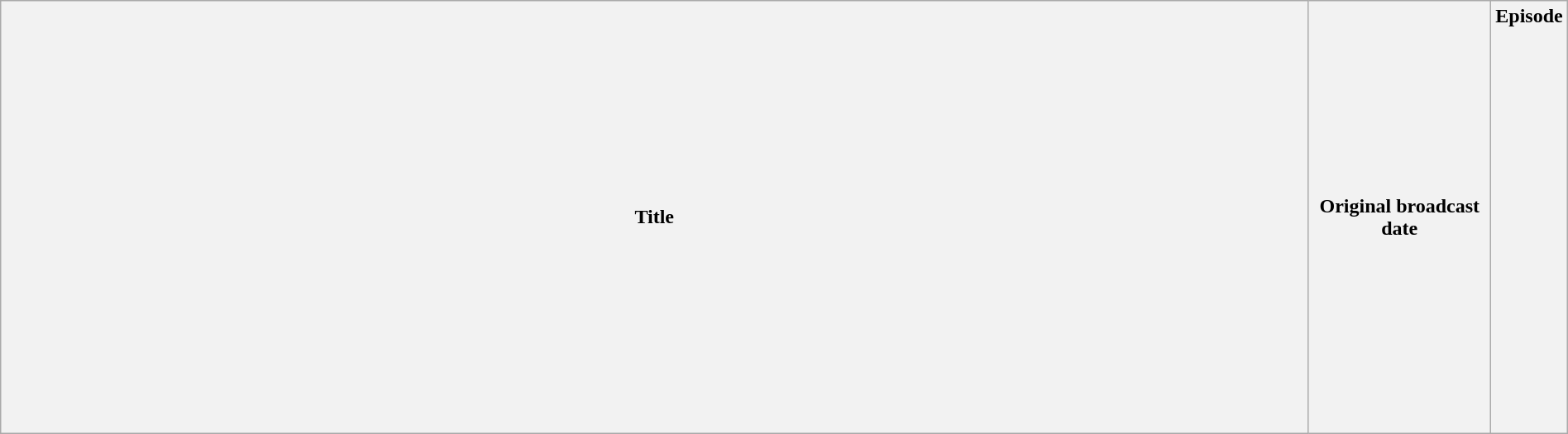<table class="wikitable plainrowheaders" style="width:100%; margin:auto;">
<tr>
<th>Title</th>
<th width="140">Original broadcast date</th>
<th width="40">Episode<br><br><br><br><br><br><br><br><br><br><br><br><br><br><br><br><br><br><br></th>
</tr>
</table>
